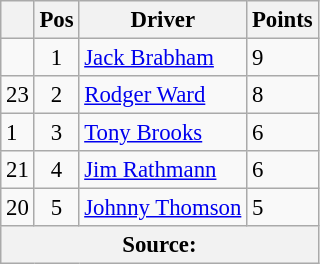<table class="wikitable" style="font-size: 95%;">
<tr>
<th></th>
<th>Pos</th>
<th>Driver</th>
<th>Points</th>
</tr>
<tr>
<td align="left"></td>
<td align="center">1</td>
<td> <a href='#'>Jack Brabham</a></td>
<td align="left">9</td>
</tr>
<tr>
<td align="left"> 23</td>
<td align="center">2</td>
<td> <a href='#'>Rodger Ward</a></td>
<td align="left">8</td>
</tr>
<tr>
<td align="left"> 1</td>
<td align="center">3</td>
<td> <a href='#'>Tony Brooks</a></td>
<td align="left">6</td>
</tr>
<tr>
<td align="left"> 21</td>
<td align="center">4</td>
<td> <a href='#'>Jim Rathmann</a></td>
<td align="left">6</td>
</tr>
<tr>
<td align="left"> 20</td>
<td align="center">5</td>
<td> <a href='#'>Johnny Thomson</a></td>
<td align="left">5</td>
</tr>
<tr>
<th colspan=4>Source:</th>
</tr>
</table>
